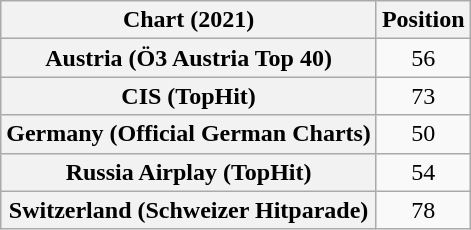<table class="wikitable sortable plainrowheaders" style="text-align:center">
<tr>
<th scope="col">Chart (2021)</th>
<th scope="col">Position</th>
</tr>
<tr>
<th scope="row">Austria (Ö3 Austria Top 40)</th>
<td>56</td>
</tr>
<tr>
<th scope="row">CIS (TopHit)</th>
<td>73</td>
</tr>
<tr>
<th scope="row">Germany (Official German Charts)</th>
<td>50</td>
</tr>
<tr>
<th scope="row">Russia Airplay (TopHit)</th>
<td>54</td>
</tr>
<tr>
<th scope="row">Switzerland (Schweizer Hitparade)</th>
<td>78</td>
</tr>
</table>
